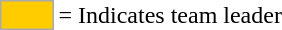<table>
<tr>
<td style="background:#fc0; border:1px solid #aaa; width:2em;"></td>
<td>= Indicates team leader</td>
</tr>
</table>
